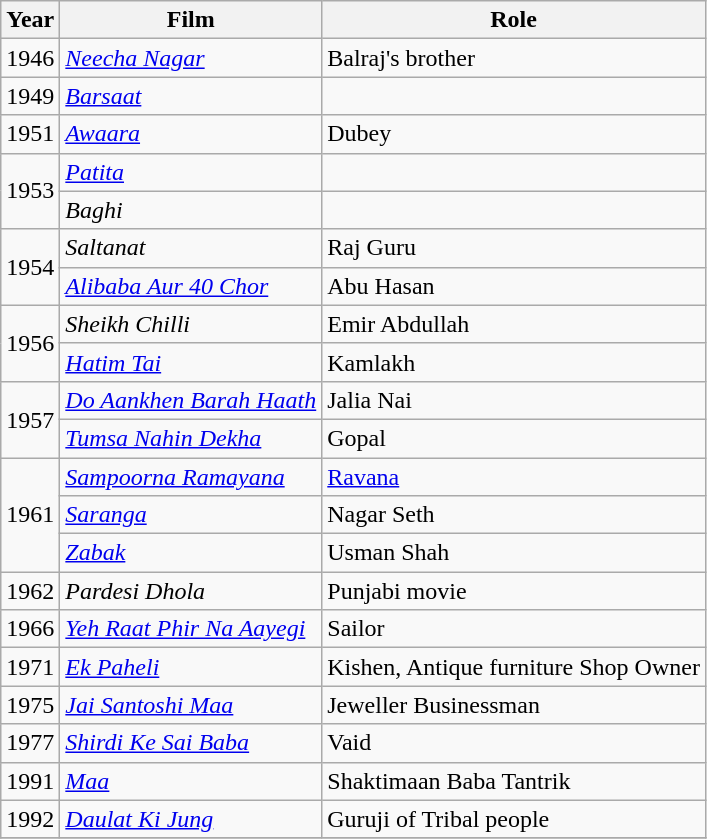<table class="wikitable">
<tr>
<th>Year</th>
<th>Film</th>
<th>Role</th>
</tr>
<tr>
<td>1946</td>
<td><em><a href='#'>Neecha Nagar</a></em></td>
<td>Balraj's brother</td>
</tr>
<tr>
<td>1949</td>
<td><em><a href='#'>Barsaat</a></em></td>
<td></td>
</tr>
<tr>
<td>1951</td>
<td><em><a href='#'>Awaara</a></em></td>
<td>Dubey</td>
</tr>
<tr>
<td rowspan="2">1953</td>
<td><em><a href='#'>Patita</a></em></td>
<td></td>
</tr>
<tr>
<td><em>Baghi</em></td>
<td></td>
</tr>
<tr>
<td rowspan="2">1954</td>
<td><em>Saltanat</em></td>
<td>Raj Guru</td>
</tr>
<tr>
<td><em><a href='#'>Alibaba Aur 40 Chor</a></em></td>
<td>Abu Hasan</td>
</tr>
<tr>
<td rowspan="2">1956</td>
<td><em>Sheikh Chilli</em></td>
<td>Emir Abdullah</td>
</tr>
<tr>
<td><em><a href='#'>Hatim Tai</a></em></td>
<td>Kamlakh</td>
</tr>
<tr>
<td rowspan="2">1957</td>
<td><em><a href='#'>Do Aankhen Barah Haath</a></em></td>
<td>Jalia Nai</td>
</tr>
<tr>
<td><em><a href='#'>Tumsa Nahin Dekha</a></em></td>
<td>Gopal</td>
</tr>
<tr>
<td rowspan="3">1961</td>
<td><em><a href='#'>Sampoorna Ramayana</a></em></td>
<td><a href='#'>Ravana</a></td>
</tr>
<tr>
<td><em><a href='#'>Saranga</a></em></td>
<td>Nagar Seth</td>
</tr>
<tr>
<td><em><a href='#'>Zabak</a></em></td>
<td>Usman Shah</td>
</tr>
<tr>
<td>1962</td>
<td><em>Pardesi Dhola</em></td>
<td>Punjabi movie</td>
</tr>
<tr>
<td>1966</td>
<td><em><a href='#'>Yeh Raat Phir Na Aayegi</a></em></td>
<td>Sailor</td>
</tr>
<tr>
<td>1971</td>
<td><em><a href='#'>Ek Paheli</a></em></td>
<td>Kishen, Antique furniture Shop Owner</td>
</tr>
<tr>
<td>1975</td>
<td><em><a href='#'>Jai Santoshi Maa</a></em></td>
<td>Jeweller Businessman</td>
</tr>
<tr>
<td>1977</td>
<td><em><a href='#'>Shirdi Ke Sai Baba</a></em></td>
<td>Vaid</td>
</tr>
<tr>
<td>1991</td>
<td><em><a href='#'>Maa</a></em></td>
<td>Shaktimaan Baba Tantrik</td>
</tr>
<tr>
<td>1992</td>
<td><em><a href='#'>Daulat Ki Jung</a></em></td>
<td>Guruji of Tribal people</td>
</tr>
<tr>
</tr>
</table>
